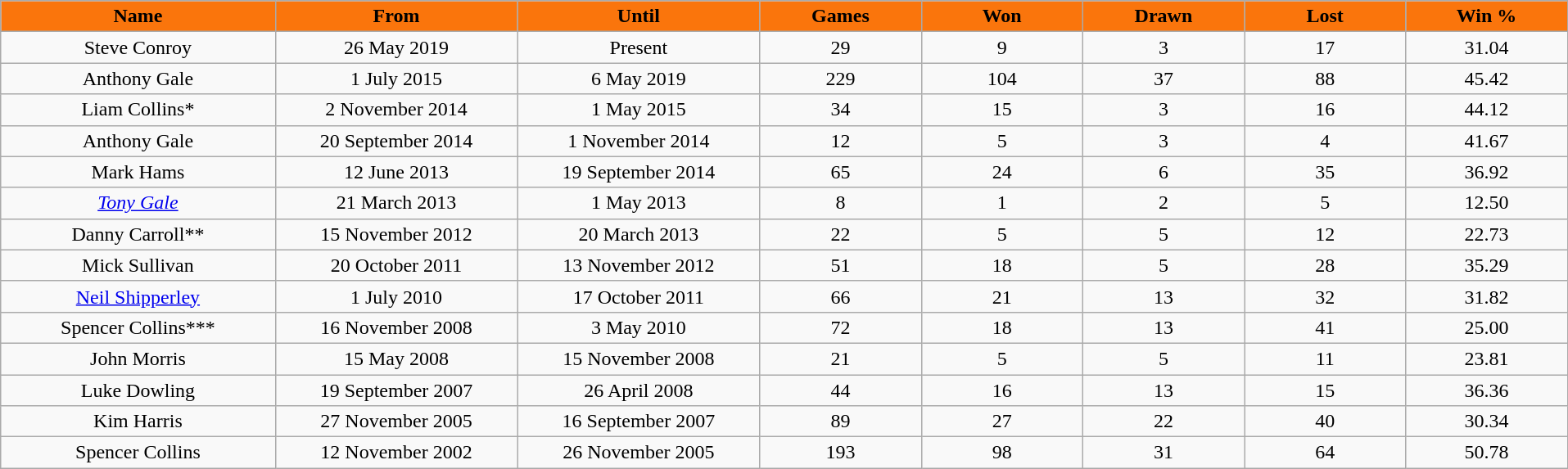<table class="wikitable sortable" width="101%;" style="text-align: center;">
<tr>
<th width="17%" style="background: #FA750C;"><span>Name</span></th>
<th width="15%" style="background: #FA750C;"><span>From</span></th>
<th width="15%" style="background: #FA750C;"><span>Until</span></th>
<th width="10%" style="background: #FA750C;"><span>Games</span></th>
<th width="10%" style="background: #FA750C;"><span>Won</span></th>
<th width="10%" style="background: #FA750C;"><span>Drawn</span></th>
<th width="10%" style="background: #FA750C;"><span>Lost</span></th>
<th width="10%" style="background: #FA750C;"><span>Win %</span></th>
</tr>
<tr>
<td> Steve Conroy</td>
<td>26 May 2019</td>
<td>Present</td>
<td>29</td>
<td>9</td>
<td>3</td>
<td>17</td>
<td>31.04</td>
</tr>
<tr>
<td> Anthony Gale</td>
<td>1 July 2015</td>
<td>6 May 2019</td>
<td>229</td>
<td>104</td>
<td>37</td>
<td>88</td>
<td>45.42</td>
</tr>
<tr>
<td> Liam Collins*</td>
<td>2 November 2014</td>
<td>1 May 2015</td>
<td>34</td>
<td>15</td>
<td>3</td>
<td>16</td>
<td>44.12</td>
</tr>
<tr>
<td> Anthony Gale</td>
<td>20 September 2014</td>
<td>1 November 2014</td>
<td>12</td>
<td>5</td>
<td>3</td>
<td>4</td>
<td>41.67</td>
</tr>
<tr>
<td> Mark Hams</td>
<td>12 June 2013</td>
<td>19 September 2014</td>
<td>65</td>
<td>24</td>
<td>6</td>
<td>35</td>
<td>36.92</td>
</tr>
<tr>
<td> <em><a href='#'>Tony Gale</a></em></td>
<td>21 March 2013</td>
<td>1 May 2013</td>
<td>8</td>
<td>1</td>
<td>2</td>
<td>5</td>
<td>12.50</td>
</tr>
<tr>
<td> Danny Carroll**</td>
<td>15 November 2012</td>
<td>20 March 2013</td>
<td>22</td>
<td>5</td>
<td>5</td>
<td>12</td>
<td>22.73</td>
</tr>
<tr>
<td> Mick Sullivan</td>
<td>20 October 2011</td>
<td>13 November 2012</td>
<td>51</td>
<td>18</td>
<td>5</td>
<td>28</td>
<td>35.29</td>
</tr>
<tr>
<td> <a href='#'>Neil Shipperley</a></td>
<td>1 July 2010</td>
<td>17 October 2011</td>
<td>66</td>
<td>21</td>
<td>13</td>
<td>32</td>
<td>31.82</td>
</tr>
<tr>
<td> Spencer Collins***</td>
<td>16 November 2008</td>
<td>3 May 2010</td>
<td>72</td>
<td>18</td>
<td>13</td>
<td>41</td>
<td>25.00</td>
</tr>
<tr>
<td> John Morris</td>
<td>15 May 2008</td>
<td>15 November 2008</td>
<td>21</td>
<td>5</td>
<td>5</td>
<td>11</td>
<td>23.81</td>
</tr>
<tr>
<td> Luke Dowling</td>
<td>19 September 2007</td>
<td>26 April 2008</td>
<td>44</td>
<td>16</td>
<td>13</td>
<td>15</td>
<td>36.36</td>
</tr>
<tr>
<td> Kim Harris</td>
<td>27 November 2005</td>
<td>16 September 2007</td>
<td>89</td>
<td>27</td>
<td>22</td>
<td>40</td>
<td>30.34</td>
</tr>
<tr>
<td> Spencer Collins</td>
<td>12 November 2002</td>
<td>26 November 2005</td>
<td>193</td>
<td>98</td>
<td>31</td>
<td>64</td>
<td>50.78</td>
</tr>
</table>
